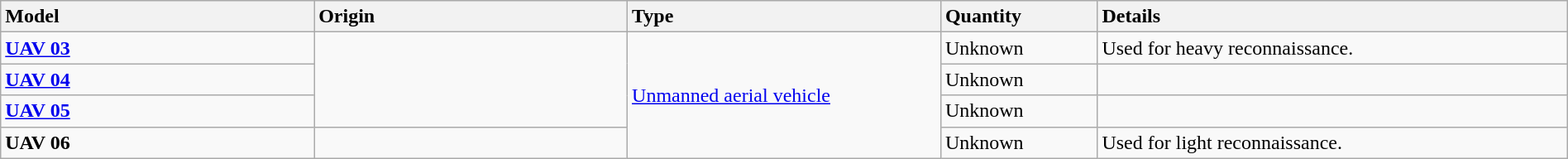<table class="wikitable" style="width:100%;">
<tr>
<th style="text-align:left;width:20%;">Model</th>
<th style="text-align:left;width:20%;">Origin</th>
<th style="text-align:left;width:20%;">Type</th>
<th style="text-align:left;width:10%;">Quantity</th>
<th style="text-align:left;width:30%;">Details</th>
</tr>
<tr>
<td><strong><a href='#'>UAV 03</a></strong></td>
<td rowspan="3"></td>
<td rowspan="4"><a href='#'>Unmanned aerial vehicle</a></td>
<td>Unknown</td>
<td>Used for heavy reconnaissance.</td>
</tr>
<tr>
<td><strong><a href='#'>UAV 04</a></strong></td>
<td>Unknown</td>
<td></td>
</tr>
<tr>
<td><strong><a href='#'>UAV 05</a></strong></td>
<td>Unknown</td>
<td></td>
</tr>
<tr>
<td><strong>UAV 06</strong></td>
<td></td>
<td>Unknown</td>
<td>Used for light reconnaissance.</td>
</tr>
</table>
